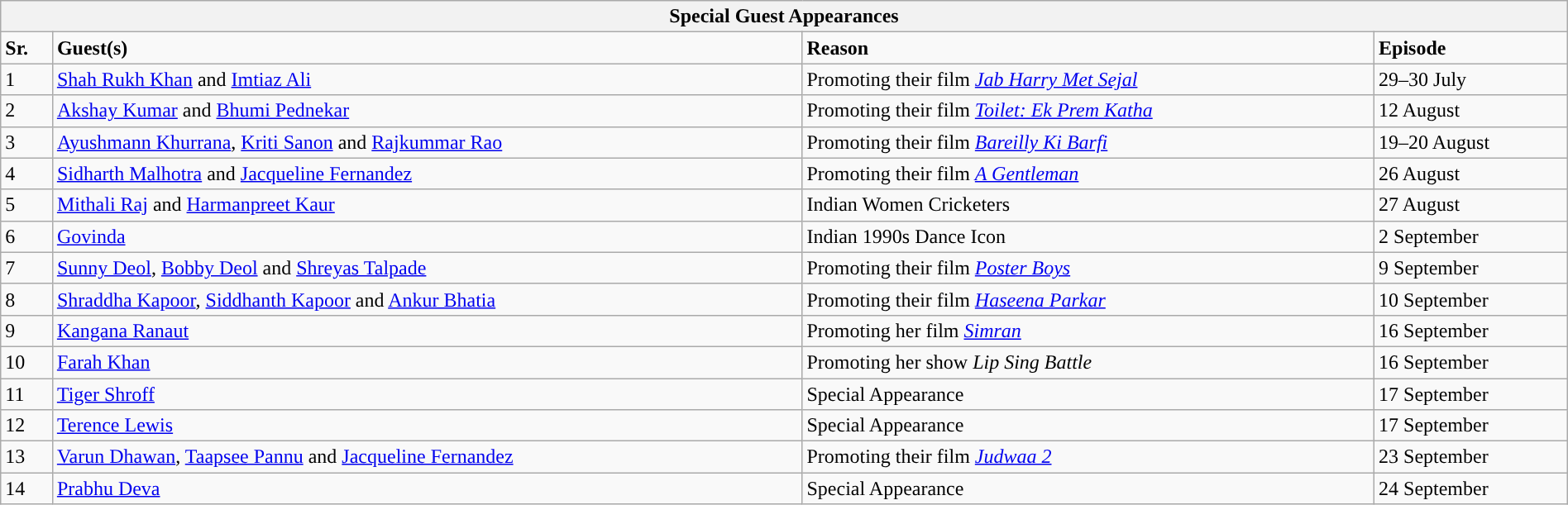<table class=wikitable style="width: 100%;">
<tr>
<th colspan=7>Special Guest Appearances</th>
</tr>
<tr>
<td><strong>Sr.</strong></td>
<td><strong>Guest(s)</strong></td>
<td><strong>Reason</strong></td>
<td><strong>Episode</strong></td>
</tr>
<tr>
<td>1</td>
<td><a href='#'>Shah Rukh Khan</a> and <a href='#'>Imtiaz Ali</a></td>
<td>Promoting their film <em><a href='#'>Jab Harry Met Sejal</a></em></td>
<td>29–30 July</td>
</tr>
<tr>
<td>2</td>
<td><a href='#'>Akshay Kumar</a> and <a href='#'>Bhumi Pednekar</a></td>
<td>Promoting their film <em><a href='#'>Toilet: Ek Prem Katha</a></em></td>
<td>12 August</td>
</tr>
<tr>
<td>3</td>
<td><a href='#'>Ayushmann Khurrana</a>, <a href='#'>Kriti Sanon</a> and <a href='#'>Rajkummar Rao</a></td>
<td>Promoting their film <em><a href='#'>Bareilly Ki Barfi</a></em></td>
<td>19–20 August</td>
</tr>
<tr>
<td>4</td>
<td><a href='#'>Sidharth Malhotra</a> and <a href='#'>Jacqueline Fernandez</a></td>
<td>Promoting their film <em><a href='#'>A Gentleman</a></em></td>
<td>26 August</td>
</tr>
<tr>
<td>5</td>
<td><a href='#'>Mithali Raj</a> and <a href='#'>Harmanpreet Kaur</a></td>
<td>Indian Women Cricketers</td>
<td>27 August</td>
</tr>
<tr>
<td>6</td>
<td><a href='#'>Govinda</a></td>
<td>Indian 1990s Dance Icon</td>
<td>2 September</td>
</tr>
<tr>
<td>7</td>
<td><a href='#'>Sunny Deol</a>, <a href='#'>Bobby Deol</a> and <a href='#'>Shreyas Talpade</a></td>
<td>Promoting their film <em><a href='#'>Poster Boys</a></em></td>
<td>9 September</td>
</tr>
<tr>
<td>8</td>
<td><a href='#'>Shraddha Kapoor</a>, <a href='#'>Siddhanth Kapoor</a> and <a href='#'>Ankur Bhatia</a></td>
<td>Promoting their film <em><a href='#'>Haseena Parkar</a></em></td>
<td>10 September</td>
</tr>
<tr>
<td>9</td>
<td><a href='#'>Kangana Ranaut</a></td>
<td>Promoting her film <em><a href='#'>Simran</a></em></td>
<td>16 September</td>
</tr>
<tr>
<td>10</td>
<td><a href='#'>Farah Khan</a></td>
<td>Promoting her show <em>Lip Sing Battle</em></td>
<td>16 September</td>
</tr>
<tr>
<td>11</td>
<td><a href='#'>Tiger Shroff</a></td>
<td>Special Appearance</td>
<td>17 September</td>
</tr>
<tr>
<td>12</td>
<td><a href='#'>Terence Lewis</a></td>
<td>Special Appearance</td>
<td>17 September</td>
</tr>
<tr>
<td>13</td>
<td><a href='#'>Varun Dhawan</a>, <a href='#'>Taapsee Pannu</a> and <a href='#'>Jacqueline Fernandez</a></td>
<td>Promoting their film <em><a href='#'>Judwaa 2</a></em></td>
<td>23 September</td>
</tr>
<tr>
<td>14</td>
<td><a href='#'>Prabhu Deva</a></td>
<td>Special Appearance</td>
<td>24 September</td>
</tr>
</table>
